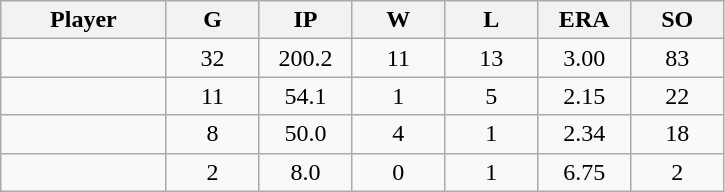<table class="wikitable sortable">
<tr>
<th bgcolor="#DDDDFF" width="16%">Player</th>
<th bgcolor="#DDDDFF" width="9%">G</th>
<th bgcolor="#DDDDFF" width="9%">IP</th>
<th bgcolor="#DDDDFF" width="9%">W</th>
<th bgcolor="#DDDDFF" width="9%">L</th>
<th bgcolor="#DDDDFF" width="9%">ERA</th>
<th bgcolor="#DDDDFF" width="9%">SO</th>
</tr>
<tr align="center">
<td></td>
<td>32</td>
<td>200.2</td>
<td>11</td>
<td>13</td>
<td>3.00</td>
<td>83</td>
</tr>
<tr align="center">
<td></td>
<td>11</td>
<td>54.1</td>
<td>1</td>
<td>5</td>
<td>2.15</td>
<td>22</td>
</tr>
<tr align="center">
<td></td>
<td>8</td>
<td>50.0</td>
<td>4</td>
<td>1</td>
<td>2.34</td>
<td>18</td>
</tr>
<tr align="center">
<td></td>
<td>2</td>
<td>8.0</td>
<td>0</td>
<td>1</td>
<td>6.75</td>
<td>2</td>
</tr>
</table>
